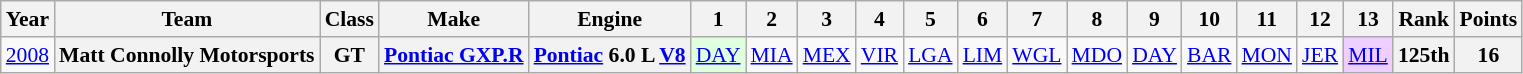<table class="wikitable" style="text-align:center; font-size:90%">
<tr>
<th>Year</th>
<th>Team</th>
<th>Class</th>
<th>Make</th>
<th>Engine</th>
<th>1</th>
<th>2</th>
<th>3</th>
<th>4</th>
<th>5</th>
<th>6</th>
<th>7</th>
<th>8</th>
<th>9</th>
<th>10</th>
<th>11</th>
<th>12</th>
<th>13</th>
<th>Rank</th>
<th>Points</th>
</tr>
<tr>
<td><a href='#'>2008</a></td>
<th>Matt Connolly Motorsports</th>
<th>GT</th>
<th><a href='#'>Pontiac GXP.R</a></th>
<th><a href='#'>Pontiac</a> 6.0 L <a href='#'>V8</a></th>
<td style=background:#DFFFDF><a href='#'>DAY</a><br></td>
<td><a href='#'>MIA</a></td>
<td><a href='#'>MEX</a></td>
<td><a href='#'>VIR</a></td>
<td><a href='#'>LGA</a></td>
<td><a href='#'>LIM</a></td>
<td><a href='#'>WGL</a></td>
<td><a href='#'>MDO</a></td>
<td><a href='#'>DAY</a></td>
<td><a href='#'>BAR</a></td>
<td><a href='#'>MON</a></td>
<td><a href='#'>JER</a></td>
<td style=background:#efcfff><a href='#'>MIL</a><br></td>
<th>125th</th>
<th>16</th>
</tr>
</table>
